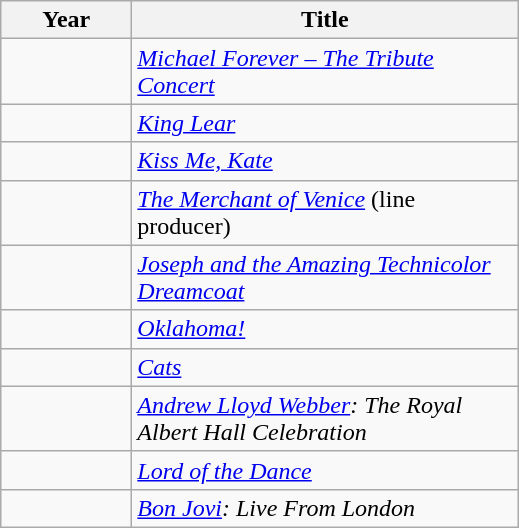<table class="wikitable">
<tr>
<th width="80">Year</th>
<th width="250">Title</th>
</tr>
<tr>
<td rowspan="1"></td>
<td><em><a href='#'>Michael Forever – The Tribute Concert</a></em></td>
</tr>
<tr>
<td></td>
<td><em><a href='#'>King Lear</a></em></td>
</tr>
<tr>
<td rowspan="1"></td>
<td><em><a href='#'>Kiss Me, Kate</a></em></td>
</tr>
<tr>
<td rowspan="1"></td>
<td><em><a href='#'>The Merchant of Venice</a></em> (line producer)</td>
</tr>
<tr>
<td rowspan="1"></td>
<td><em><a href='#'>Joseph and the Amazing Technicolor Dreamcoat</a></em></td>
</tr>
<tr>
<td rowspan="1"></td>
<td><em><a href='#'>Oklahoma!</a></em></td>
</tr>
<tr>
<td rowspan="1"></td>
<td><em><a href='#'>Cats</a></em></td>
</tr>
<tr>
<td rowspan="1"></td>
<td><em><a href='#'>Andrew Lloyd Webber</a>: The Royal Albert Hall Celebration</em></td>
</tr>
<tr>
<td rowspan="1"></td>
<td><em><a href='#'>Lord of the Dance</a></em></td>
</tr>
<tr>
<td rowspan="1"></td>
<td><em><a href='#'>Bon Jovi</a>: Live From London</em></td>
</tr>
</table>
